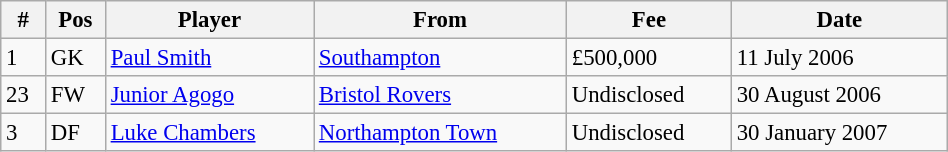<table width=50% class="wikitable" style="text-align:center; font-size:95%; text-align:left">
<tr>
<th>#</th>
<th>Pos</th>
<th>Player</th>
<th>From</th>
<th>Fee</th>
<th>Date</th>
</tr>
<tr --->
<td>1</td>
<td>GK</td>
<td> <a href='#'>Paul Smith</a></td>
<td> <a href='#'>Southampton</a></td>
<td>£500,000</td>
<td>11 July 2006</td>
</tr>
<tr --->
<td>23</td>
<td>FW</td>
<td> <a href='#'>Junior Agogo</a></td>
<td> <a href='#'>Bristol Rovers</a></td>
<td>Undisclosed</td>
<td>30 August 2006</td>
</tr>
<tr --->
<td>3</td>
<td>DF</td>
<td> <a href='#'>Luke Chambers</a></td>
<td> <a href='#'>Northampton Town</a></td>
<td>Undisclosed</td>
<td>30 January 2007</td>
</tr>
</table>
